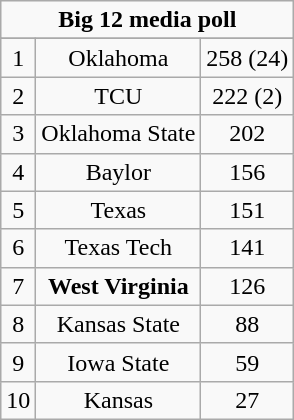<table class="wikitable" style="display: inline-table;">
<tr>
<td align="center" Colspan="3"><strong>Big 12 media poll</strong></td>
</tr>
<tr align="center">
</tr>
<tr align="center">
<td>1</td>
<td>Oklahoma</td>
<td>258 (24)</td>
</tr>
<tr align="center">
<td>2</td>
<td>TCU</td>
<td>222 (2)</td>
</tr>
<tr align="center">
<td>3</td>
<td>Oklahoma State</td>
<td>202</td>
</tr>
<tr align="center">
<td>4</td>
<td>Baylor</td>
<td>156</td>
</tr>
<tr align="center">
<td>5</td>
<td>Texas</td>
<td>151</td>
</tr>
<tr align="center">
<td>6</td>
<td>Texas Tech</td>
<td>141</td>
</tr>
<tr align="center">
<td>7</td>
<td><strong>West Virginia</strong></td>
<td>126</td>
</tr>
<tr align="center">
<td>8</td>
<td>Kansas State</td>
<td>88</td>
</tr>
<tr align="center">
<td>9</td>
<td>Iowa State</td>
<td>59</td>
</tr>
<tr align="center">
<td>10</td>
<td>Kansas</td>
<td>27</td>
</tr>
</table>
